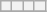<table class="wikitable mw-collapsible">
<tr>
<th></th>
<th></th>
<th></th>
<th></th>
</tr>
<tr>
</tr>
</table>
